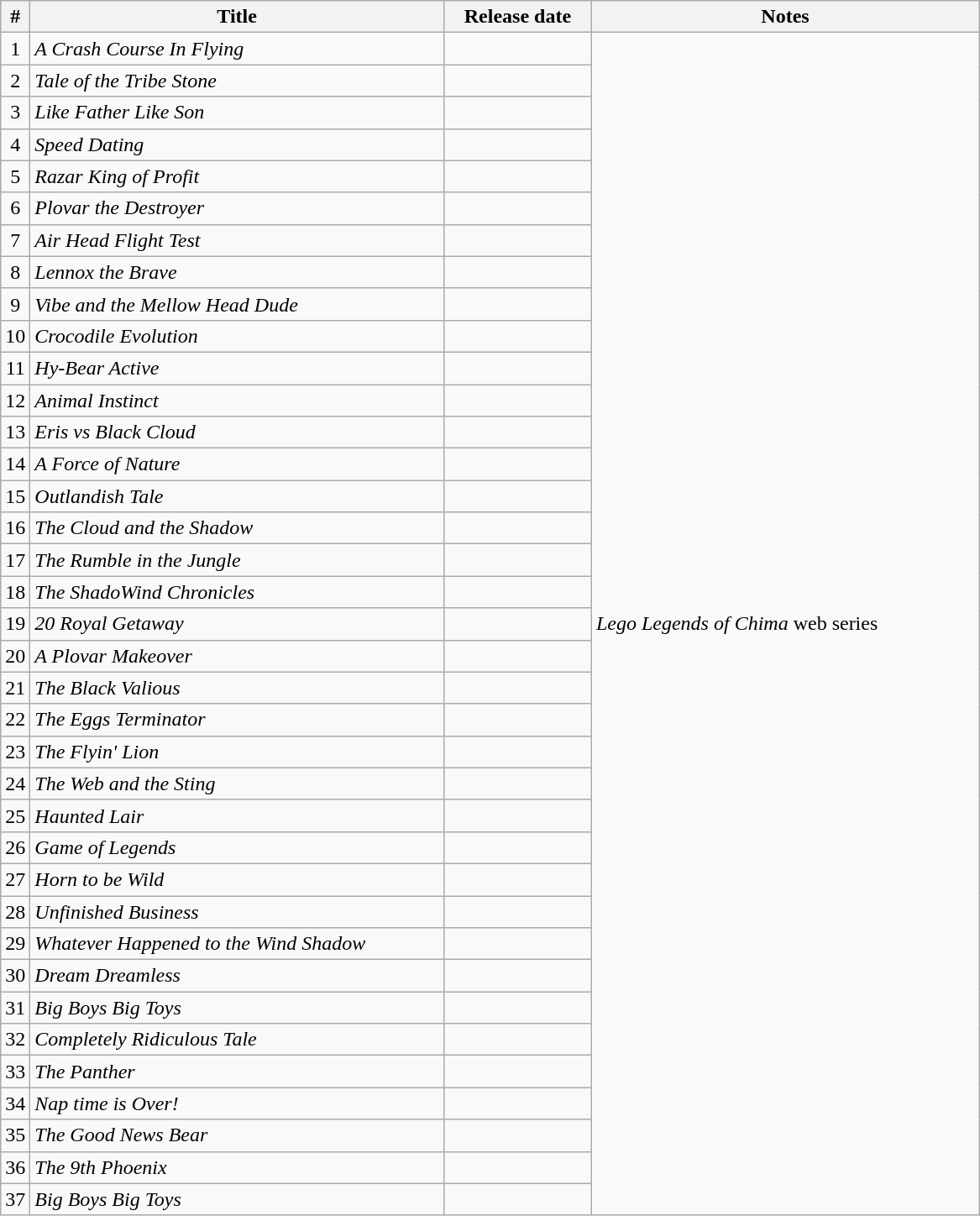<table class="wikitable sortable">
<tr>
<th width="10">#</th>
<th width="321">Title</th>
<th width="110">Release date</th>
<th width="300">Notes</th>
</tr>
<tr>
<td align="center">1</td>
<td><em>A Crash Course In Flying</em></td>
<td align="right"></td>
<td rowspan="37"><em>Lego Legends of Chima</em> web series</td>
</tr>
<tr>
<td align="center">2</td>
<td><em>Tale of the Tribe Stone</em></td>
<td align="right"></td>
</tr>
<tr>
<td align="center">3</td>
<td><em>Like Father Like Son</em></td>
<td align="right"></td>
</tr>
<tr>
<td align="center">4</td>
<td><em>Speed Dating</em></td>
<td align="right"></td>
</tr>
<tr>
<td align="center">5</td>
<td><em>Razar King of Profit</em></td>
<td align="right"></td>
</tr>
<tr>
<td align="center">6</td>
<td><em>Plovar the Destroyer</em></td>
<td align="right"></td>
</tr>
<tr>
<td align="center">7</td>
<td><em>Air Head Flight Test</em></td>
<td align="right"></td>
</tr>
<tr>
<td align="center">8</td>
<td><em>Lennox the Brave</em></td>
<td align="right"></td>
</tr>
<tr>
<td align="center">9</td>
<td><em>Vibe and the Mellow Head Dude</em></td>
<td align="right"></td>
</tr>
<tr>
<td align="center">10</td>
<td><em>Crocodile Evolution</em></td>
<td align="right"></td>
</tr>
<tr>
<td align="center">11</td>
<td><em>Hy-Bear Active</em></td>
<td align="right"></td>
</tr>
<tr>
<td align="center">12</td>
<td><em>Animal Instinct</em></td>
<td align="right"></td>
</tr>
<tr>
<td align="center">13</td>
<td><em>Eris vs Black Cloud</em></td>
<td align="right"></td>
</tr>
<tr>
<td align="center">14</td>
<td><em>A Force of Nature</em></td>
<td align="right"></td>
</tr>
<tr>
<td align="center">15</td>
<td><em>Outlandish Tale</em></td>
<td align="right"></td>
</tr>
<tr>
<td align="center">16</td>
<td><em>The Cloud and the Shadow</em></td>
<td align="right"></td>
</tr>
<tr>
<td align="center">17</td>
<td><em>The Rumble in the Jungle</em></td>
<td align="right"></td>
</tr>
<tr>
<td align="center">18</td>
<td><em>The ShadoWind Chronicles</em></td>
<td align="right"></td>
</tr>
<tr>
<td align="center">19</td>
<td><em>20 Royal Getaway</em></td>
<td align="right"></td>
</tr>
<tr>
<td align="center">20</td>
<td><em>A Plovar Makeover</em></td>
<td align="right"></td>
</tr>
<tr>
<td align="center">21</td>
<td><em>The Black Valious</em></td>
<td align="right"></td>
</tr>
<tr>
<td align="center">22</td>
<td><em>The Eggs Terminator</em></td>
<td align="right"></td>
</tr>
<tr>
<td align="center">23</td>
<td><em>The Flyin' Lion</em></td>
<td align="right"></td>
</tr>
<tr>
<td align="center">24</td>
<td><em>The Web and the Sting</em></td>
<td align="right"></td>
</tr>
<tr>
<td align="center">25</td>
<td><em>Haunted Lair</em></td>
<td align="right"></td>
</tr>
<tr>
<td align="center">26</td>
<td><em>Game of Legends</em></td>
<td align="right"></td>
</tr>
<tr>
<td align="center">27</td>
<td><em>Horn to be Wild</em></td>
<td align="right"></td>
</tr>
<tr>
<td align="center">28</td>
<td><em>Unfinished Business</em></td>
<td align="right"></td>
</tr>
<tr>
<td align="center">29</td>
<td><em>Whatever Happened to the Wind Shadow</em></td>
<td align="right"></td>
</tr>
<tr>
<td align="center">30</td>
<td><em>Dream Dreamless</em></td>
<td align="right"></td>
</tr>
<tr>
<td align="center">31</td>
<td><em>Big Boys Big Toys</em></td>
<td align="right"></td>
</tr>
<tr>
<td align="center">32</td>
<td><em>Completely Ridiculous Tale</em></td>
<td align="right"></td>
</tr>
<tr>
<td align="center">33</td>
<td><em>The Panther</em></td>
<td align="right"></td>
</tr>
<tr>
<td align="center">34</td>
<td><em>Nap time is Over!</em></td>
<td align="right"></td>
</tr>
<tr>
<td align="center">35</td>
<td><em>The Good News Bear</em></td>
<td align="right"></td>
</tr>
<tr>
<td align="center">36</td>
<td><em>The 9th Phoenix</em></td>
<td align="right"></td>
</tr>
<tr>
<td align="center">37</td>
<td><em>Big Boys Big Toys</em></td>
<td align="right"></td>
</tr>
</table>
